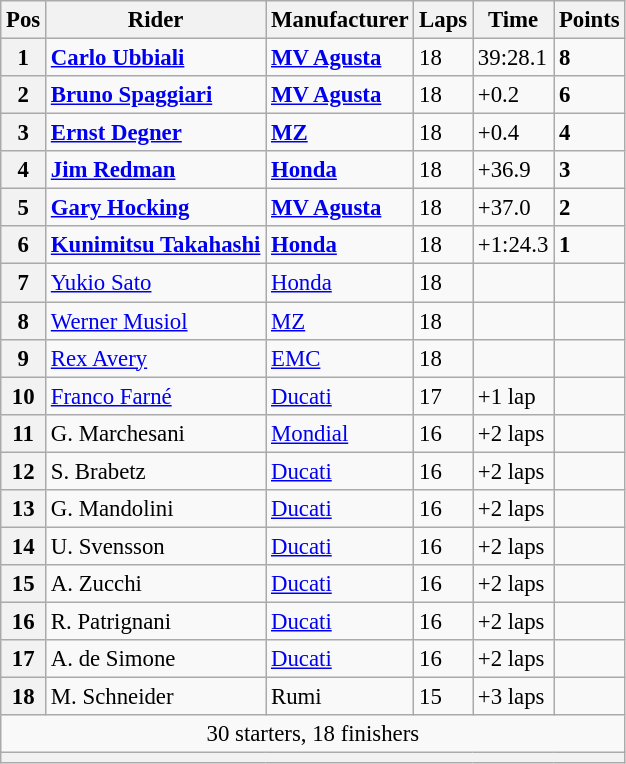<table class="wikitable" style="font-size: 95%;">
<tr>
<th>Pos</th>
<th>Rider</th>
<th>Manufacturer</th>
<th>Laps</th>
<th>Time</th>
<th>Points</th>
</tr>
<tr>
<th>1</th>
<td> <strong><a href='#'>Carlo Ubbiali</a></strong></td>
<td><strong><a href='#'>MV Agusta</a></strong></td>
<td>18</td>
<td>39:28.1</td>
<td><strong>8</strong></td>
</tr>
<tr>
<th>2</th>
<td> <strong><a href='#'>Bruno Spaggiari</a></strong></td>
<td><strong><a href='#'>MV Agusta</a></strong></td>
<td>18</td>
<td>+0.2</td>
<td><strong>6</strong></td>
</tr>
<tr>
<th>3</th>
<td> <strong><a href='#'>Ernst Degner</a></strong></td>
<td><strong><a href='#'>MZ</a></strong></td>
<td>18</td>
<td>+0.4</td>
<td><strong>4</strong></td>
</tr>
<tr>
<th>4</th>
<td> <strong><a href='#'>Jim Redman</a></strong></td>
<td><strong><a href='#'>Honda</a></strong></td>
<td>18</td>
<td>+36.9</td>
<td><strong>3</strong></td>
</tr>
<tr>
<th>5</th>
<td> <strong><a href='#'>Gary Hocking</a></strong></td>
<td><strong><a href='#'>MV Agusta</a></strong></td>
<td>18</td>
<td>+37.0</td>
<td><strong>2</strong></td>
</tr>
<tr>
<th>6</th>
<td> <strong><a href='#'>Kunimitsu Takahashi</a></strong></td>
<td><strong><a href='#'>Honda</a></strong></td>
<td>18</td>
<td>+1:24.3</td>
<td><strong>1</strong></td>
</tr>
<tr>
<th>7</th>
<td> <a href='#'>Yukio Sato</a></td>
<td><a href='#'>Honda</a></td>
<td>18</td>
<td></td>
<td></td>
</tr>
<tr>
<th>8</th>
<td> <a href='#'>Werner Musiol</a></td>
<td><a href='#'>MZ</a></td>
<td>18</td>
<td></td>
<td></td>
</tr>
<tr>
<th>9</th>
<td> <a href='#'>Rex Avery</a></td>
<td><a href='#'>EMC</a></td>
<td>18</td>
<td></td>
<td></td>
</tr>
<tr>
<th>10</th>
<td> <a href='#'>Franco Farné</a></td>
<td><a href='#'>Ducati</a></td>
<td>17</td>
<td>+1 lap</td>
<td></td>
</tr>
<tr>
<th>11</th>
<td> G. Marchesani</td>
<td><a href='#'>Mondial</a></td>
<td>16</td>
<td>+2 laps</td>
<td></td>
</tr>
<tr>
<th>12</th>
<td> S. Brabetz</td>
<td><a href='#'>Ducati</a></td>
<td>16</td>
<td>+2 laps</td>
<td></td>
</tr>
<tr>
<th>13</th>
<td> G. Mandolini</td>
<td><a href='#'>Ducati</a></td>
<td>16</td>
<td>+2 laps</td>
<td></td>
</tr>
<tr>
<th>14</th>
<td> U. Svensson</td>
<td><a href='#'>Ducati</a></td>
<td>16</td>
<td>+2 laps</td>
<td></td>
</tr>
<tr>
<th>15</th>
<td> A. Zucchi</td>
<td><a href='#'>Ducati</a></td>
<td>16</td>
<td>+2 laps</td>
<td></td>
</tr>
<tr>
<th>16</th>
<td> R. Patrignani</td>
<td><a href='#'>Ducati</a></td>
<td>16</td>
<td>+2 laps</td>
<td></td>
</tr>
<tr>
<th>17</th>
<td> A. de Simone</td>
<td><a href='#'>Ducati</a></td>
<td>16</td>
<td>+2 laps</td>
<td></td>
</tr>
<tr>
<th>18</th>
<td> M. Schneider</td>
<td>Rumi</td>
<td>15</td>
<td>+3 laps</td>
<td></td>
</tr>
<tr>
<td colspan=6 align=center>30 starters, 18 finishers</td>
</tr>
<tr>
<th colspan=6></th>
</tr>
</table>
